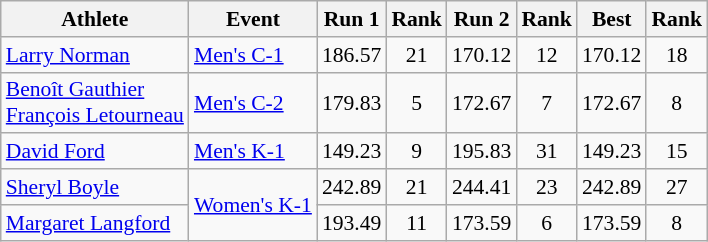<table class="wikitable" style="font-size:90%">
<tr>
<th>Athlete</th>
<th>Event</th>
<th>Run 1</th>
<th>Rank</th>
<th>Run 2</th>
<th>Rank</th>
<th>Best</th>
<th>Rank</th>
</tr>
<tr align=center>
<td align=left><a href='#'>Larry Norman</a></td>
<td align=left><a href='#'>Men's C-1</a></td>
<td>186.57</td>
<td>21</td>
<td>170.12</td>
<td>12</td>
<td>170.12</td>
<td>18</td>
</tr>
<tr align=center>
<td align=left><a href='#'>Benoît Gauthier</a><br><a href='#'>François Letourneau</a></td>
<td align=left><a href='#'>Men's C-2</a></td>
<td>179.83</td>
<td>5</td>
<td>172.67</td>
<td>7</td>
<td>172.67</td>
<td>8</td>
</tr>
<tr align=center>
<td align=left><a href='#'>David Ford</a></td>
<td align=left><a href='#'>Men's K-1</a></td>
<td>149.23</td>
<td>9</td>
<td>195.83</td>
<td>31</td>
<td>149.23</td>
<td>15</td>
</tr>
<tr align=center>
<td align=left><a href='#'>Sheryl Boyle</a></td>
<td rowspan=2 align=left><a href='#'>Women's K-1</a></td>
<td>242.89</td>
<td>21</td>
<td>244.41</td>
<td>23</td>
<td>242.89</td>
<td>27</td>
</tr>
<tr align=center>
<td align=left><a href='#'>Margaret Langford</a></td>
<td>193.49</td>
<td>11</td>
<td>173.59</td>
<td>6</td>
<td>173.59</td>
<td>8</td>
</tr>
</table>
